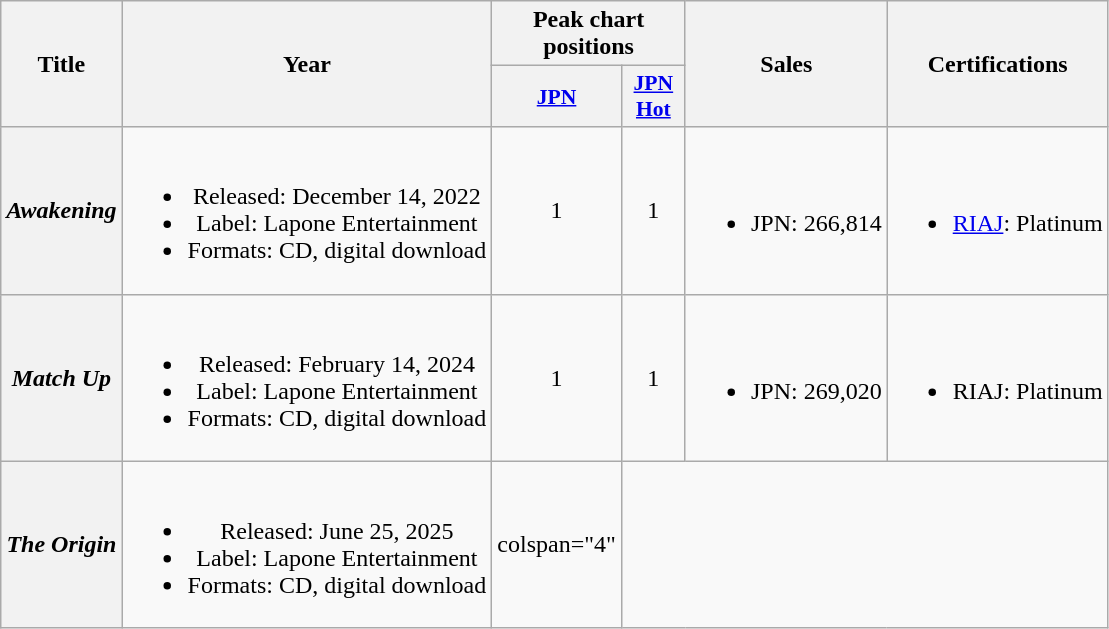<table class="wikitable plainrowheaders" style="text-align:center;">
<tr>
<th scope="col" rowspan="2">Title</th>
<th scope="col" rowspan="2">Year</th>
<th colspan="2" scope="col">Peak chart positions</th>
<th scope="col" rowspan="2">Sales</th>
<th rowspan="2">Certifications</th>
</tr>
<tr>
<th scope="col" style="width:2.5em;font-size:90%;"><a href='#'>JPN</a><br></th>
<th scope="col" style="width:2.5em;font-size:90%;"><a href='#'>JPN<br>Hot</a><br></th>
</tr>
<tr>
<th scope="row"><em>Awakening</em></th>
<td><br><ul><li>Released: December 14, 2022</li><li>Label: Lapone Entertainment</li><li>Formats: CD, digital download</li></ul></td>
<td>1</td>
<td>1</td>
<td><br><ul><li>JPN: 266,814 </li></ul></td>
<td><br><ul><li><a href='#'>RIAJ</a>: Platinum </li></ul></td>
</tr>
<tr>
<th scope="row"><em>Match Up</em></th>
<td><br><ul><li>Released: February 14, 2024</li><li>Label: Lapone Entertainment</li><li>Formats: CD, digital download</li></ul></td>
<td>1</td>
<td>1</td>
<td><br><ul><li>JPN: 269,020 </li></ul></td>
<td><br><ul><li>RIAJ: Platinum </li></ul></td>
</tr>
<tr>
<th scope="row"><em>The Origin</em></th>
<td><br><ul><li>Released: June 25, 2025</li><li>Label: Lapone Entertainment</li><li>Formats: CD, digital download</li></ul></td>
<td>colspan="4" </td>
</tr>
</table>
